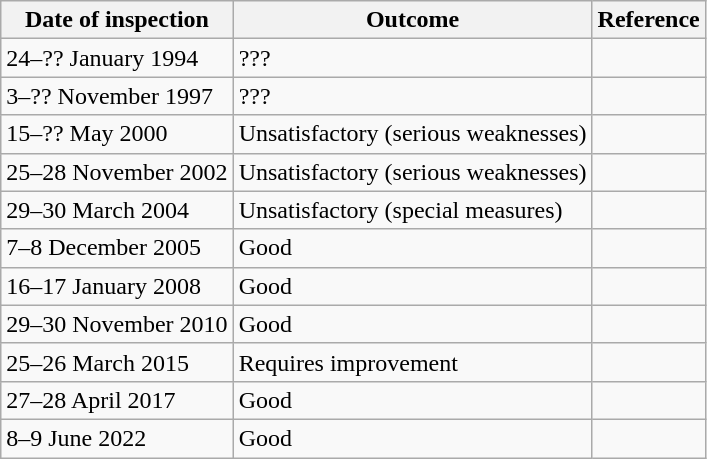<table class="wikitable">
<tr>
<th>Date of inspection</th>
<th>Outcome</th>
<th>Reference</th>
</tr>
<tr>
<td>24–?? January 1994</td>
<td>???</td>
<td> </td>
</tr>
<tr>
<td>3–?? November 1997</td>
<td>???</td>
<td> </td>
</tr>
<tr>
<td>15–?? May 2000</td>
<td>Unsatisfactory (serious weaknesses)</td>
<td> </td>
</tr>
<tr>
<td>25–28 November 2002</td>
<td>Unsatisfactory (serious weaknesses)</td>
<td></td>
</tr>
<tr>
<td>29–30 March 2004</td>
<td>Unsatisfactory (special measures)</td>
<td></td>
</tr>
<tr>
<td>7–8 December 2005</td>
<td>Good</td>
<td></td>
</tr>
<tr>
<td>16–17 January 2008</td>
<td>Good</td>
<td></td>
</tr>
<tr>
<td>29–30 November 2010</td>
<td>Good</td>
<td></td>
</tr>
<tr>
<td>25–26 March 2015</td>
<td>Requires improvement</td>
<td></td>
</tr>
<tr>
<td>27–28 April 2017</td>
<td>Good</td>
<td></td>
</tr>
<tr>
<td>8–9 June 2022</td>
<td>Good</td>
<td></td>
</tr>
</table>
